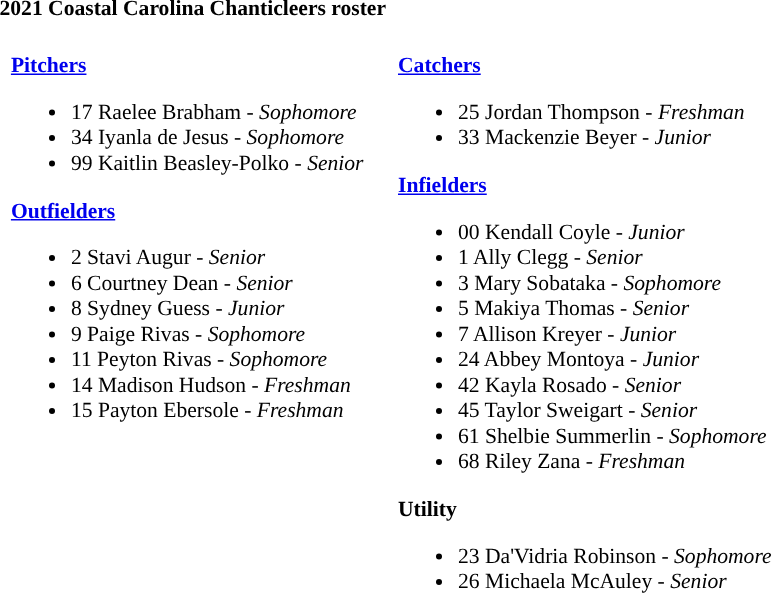<table class="toccolours" style="text-align: left; font-size:90%;">
<tr>
<th colspan="9">2021 Coastal Carolina Chanticleers roster</th>
</tr>
<tr>
<td width="03"> </td>
<td valign="top"><br><strong><a href='#'>Pitchers</a></strong><ul><li>17 Raelee Brabham - <em>Sophomore</em></li><li>34 Iyanla de Jesus - <em>Sophomore</em></li><li>99 Kaitlin Beasley-Polko - <em>Senior</em></li></ul><strong><a href='#'>Outfielders</a></strong><ul><li>2 Stavi Augur - <em>Senior</em></li><li>6 Courtney Dean - <em>Senior</em></li><li>8 Sydney Guess - <em>Junior</em></li><li>9 Paige Rivas - <em>Sophomore</em></li><li>11 Peyton Rivas - <em>Sophomore</em></li><li>14 Madison Hudson - <em>Freshman</em></li><li>15 Payton Ebersole - <em>Freshman</em></li></ul></td>
<td width="15"> </td>
<td valign="top"><br><strong><a href='#'>Catchers</a></strong><ul><li>25 Jordan Thompson - <em>Freshman</em></li><li>33 Mackenzie Beyer - <em>Junior</em></li></ul><strong><a href='#'>Infielders</a></strong><ul><li>00 Kendall Coyle - <em>Junior</em></li><li>1 Ally Clegg - <em>Senior</em></li><li>3 Mary Sobataka - <em>Sophomore</em></li><li>5 Makiya Thomas - <em>Senior</em></li><li>7 Allison Kreyer - <em>Junior</em></li><li>24 Abbey Montoya - <em>Junior</em></li><li>42 Kayla Rosado - <em>Senior</em></li><li>45 Taylor Sweigart - <em>Senior</em></li><li>61 Shelbie Summerlin - <em>Sophomore</em></li><li>68 Riley Zana - <em>Freshman</em></li></ul><strong>Utility</strong><ul><li>23 Da'Vidria Robinson - <em>Sophomore</em></li><li>26 Michaela McAuley - <em>Senior</em></li></ul></td>
</tr>
</table>
